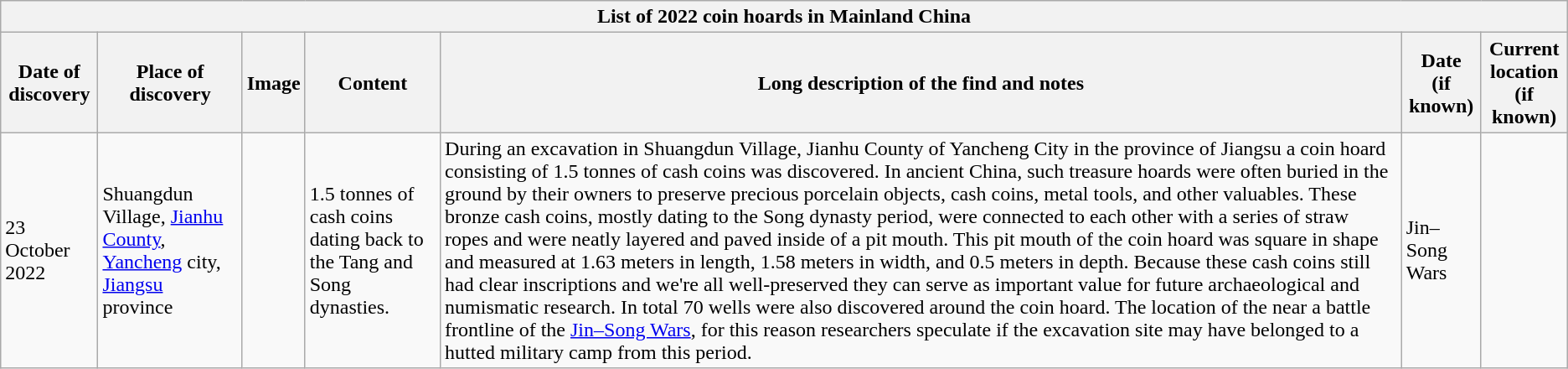<table class="wikitable" style="font-size: 100%">
<tr>
<th colspan=7>List of 2022 coin hoards in Mainland China</th>
</tr>
<tr>
<th>Date of discovery</th>
<th>Place of discovery</th>
<th>Image</th>
<th>Content</th>
<th>Long description of the find and notes</th>
<th>Date<br>(if known)</th>
<th>Current location<br>(if known)</th>
</tr>
<tr>
<td>23 October 2022</td>
<td>Shuangdun Village, <a href='#'>Jianhu County</a>, <a href='#'>Yancheng</a> city, <a href='#'>Jiangsu</a> province</td>
<td></td>
<td>1.5 tonnes of cash coins dating back to the Tang and Song dynasties.</td>
<td>During an excavation in Shuangdun Village, Jianhu County of Yancheng City in the province of Jiangsu a coin hoard consisting of 1.5 tonnes of cash coins was discovered. In ancient China, such treasure hoards were often buried in the ground by their owners to preserve precious porcelain objects, cash coins, metal tools, and other valuables. These bronze cash coins, mostly dating to the Song dynasty period, were connected to each other with a series of straw ropes and were neatly layered and paved inside of a pit mouth. This pit mouth of the coin hoard was square in shape and measured at 1.63 meters in length, 1.58 meters in width, and 0.5 meters in depth. Because these cash coins still had clear inscriptions and we're all well-preserved they can serve as important value for future archaeological and numismatic research. In total 70 wells were also discovered around the coin hoard. The location of the near a battle frontline of the <a href='#'>Jin–Song Wars</a>, for this reason researchers speculate if the excavation site may have belonged to a hutted military camp from this period.</td>
<td>Jin–Song Wars</td>
<td></td>
</tr>
</table>
